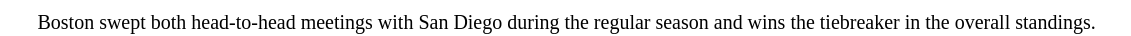<table width=60%>
<tr>
<td style="width: 20px;"></td>
<td bgcolor=#ffffff></td>
</tr>
<tr>
<td bgcolor=#ffffff></td>
<td bgcolor=#ffffff><small>Boston swept both head-to-head meetings with San Diego during the regular season and wins the tiebreaker in the overall standings.</small></td>
</tr>
</table>
